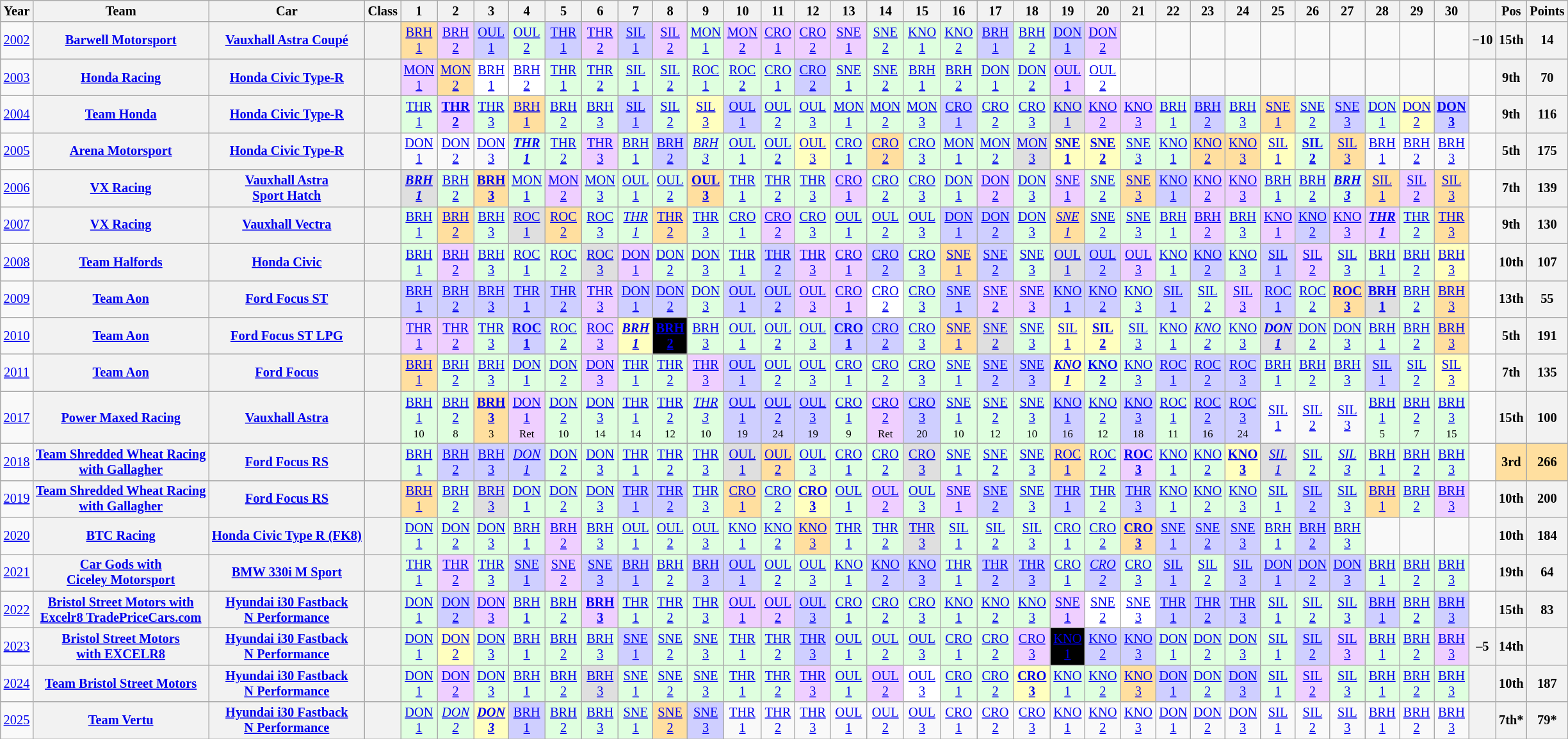<table class="wikitable" style="text-align:center; font-size:85%">
<tr>
<th>Year</th>
<th>Team</th>
<th>Car</th>
<th>Class</th>
<th>1</th>
<th>2</th>
<th>3</th>
<th>4</th>
<th>5</th>
<th>6</th>
<th>7</th>
<th>8</th>
<th>9</th>
<th>10</th>
<th>11</th>
<th>12</th>
<th>13</th>
<th>14</th>
<th>15</th>
<th>16</th>
<th>17</th>
<th>18</th>
<th>19</th>
<th>20</th>
<th>21</th>
<th>22</th>
<th>23</th>
<th>24</th>
<th>25</th>
<th>26</th>
<th>27</th>
<th>28</th>
<th>29</th>
<th>30</th>
<th></th>
<th>Pos</th>
<th>Points</th>
</tr>
<tr>
<td><a href='#'>2002</a></td>
<th nowrap><a href='#'>Barwell Motorsport</a></th>
<th nowrap><a href='#'>Vauxhall Astra Coupé</a></th>
<th><span></span></th>
<td style="background:#FFDF9F;"><a href='#'>BRH<br>1</a><br></td>
<td style="background:#EFCFFF;"><a href='#'>BRH<br>2</a><br></td>
<td style="background:#CFCFFF;"><a href='#'>OUL<br>1</a><br></td>
<td style="background:#DFFFDF;"><a href='#'>OUL<br>2</a><br></td>
<td style="background:#CFCFFF;"><a href='#'>THR<br>1</a><br></td>
<td style="background:#EFCFFF;"><a href='#'>THR<br>2</a><br></td>
<td style="background:#CFCFFF;"><a href='#'>SIL<br>1</a><br></td>
<td style="background:#EFCFFF;"><a href='#'>SIL<br>2</a><br></td>
<td style="background:#DFFFDF;"><a href='#'>MON<br>1</a><br></td>
<td style="background:#EFCFFF;"><a href='#'>MON<br>2</a><br></td>
<td style="background:#EFCFFF;"><a href='#'>CRO<br>1</a><br></td>
<td style="background:#EFCFFF;"><a href='#'>CRO<br>2</a><br></td>
<td style="background:#EFCFFF;"><a href='#'>SNE<br>1</a><br></td>
<td style="background:#DFFFDF;"><a href='#'>SNE<br>2</a><br></td>
<td style="background:#DFFFDF;"><a href='#'>KNO<br>1</a><br></td>
<td style="background:#DFFFDF;"><a href='#'>KNO<br>2</a><br></td>
<td style="background:#CFCFFF;"><a href='#'>BRH<br>1</a><br></td>
<td style="background:#DFFFDF;"><a href='#'>BRH<br>2</a><br></td>
<td style="background:#CFCFFF;"><a href='#'>DON<br>1</a><br></td>
<td style="background:#EFCFFF;"><a href='#'>DON<br>2</a><br></td>
<td></td>
<td></td>
<td></td>
<td></td>
<td></td>
<td></td>
<td></td>
<td></td>
<td></td>
<td></td>
<th>−10</th>
<th>15th</th>
<th>14</th>
</tr>
<tr>
<td><a href='#'>2003</a></td>
<th nowrap><a href='#'>Honda Racing</a></th>
<th nowrap><a href='#'>Honda Civic Type-R</a></th>
<th><span></span></th>
<td style="background:#EFCFFF;"><a href='#'>MON<br>1</a><br></td>
<td style="background:#FFDF9F;"><a href='#'>MON<br>2</a><br></td>
<td style="background:#FFFFFF;"><a href='#'>BRH<br>1</a><br></td>
<td style="background:#FFFFFF;"><a href='#'>BRH<br>2</a><br></td>
<td style="background:#DFFFDF;"><a href='#'>THR<br>1</a><br></td>
<td style="background:#DFFFDF;"><a href='#'>THR<br>2</a><br></td>
<td style="background:#DFFFDF;"><a href='#'>SIL<br>1</a><br></td>
<td style="background:#DFFFDF;"><a href='#'>SIL<br>2</a><br></td>
<td style="background:#DFFFDF;"><a href='#'>ROC<br>1</a><br></td>
<td style="background:#DFFFDF;"><a href='#'>ROC<br>2</a><br></td>
<td style="background:#DFFFDF;"><a href='#'>CRO<br>1</a><br></td>
<td style="background:#CFCFFF;"><a href='#'>CRO<br>2</a><br></td>
<td style="background:#DFFFDF;"><a href='#'>SNE<br>1</a><br></td>
<td style="background:#DFFFDF;"><a href='#'>SNE<br>2</a><br></td>
<td style="background:#DFFFDF;"><a href='#'>BRH<br>1</a><br></td>
<td style="background:#DFFFDF;"><a href='#'>BRH<br>2</a><br></td>
<td style="background:#DFFFDF;"><a href='#'>DON<br>1</a><br></td>
<td style="background:#DFFFDF;"><a href='#'>DON<br>2</a><br></td>
<td style="background:#EFCFFF;"><a href='#'>OUL<br>1</a><br></td>
<td style="background:#FFFFFF;"><a href='#'>OUL<br>2</a><br></td>
<td></td>
<td></td>
<td></td>
<td></td>
<td></td>
<td></td>
<td></td>
<td></td>
<td></td>
<td></td>
<td></td>
<th>9th</th>
<th>70</th>
</tr>
<tr>
<td><a href='#'>2004</a></td>
<th nowrap><a href='#'>Team Honda</a></th>
<th nowrap><a href='#'>Honda Civic Type-R</a></th>
<th></th>
<td style="background:#DFFFDF;"><a href='#'>THR<br>1</a><br></td>
<td style="background:#EFCFFF;"><strong><a href='#'>THR<br>2</a></strong><br></td>
<td style="background:#DFFFDF;"><a href='#'>THR<br>3</a><br></td>
<td style="background:#FFDF9F;"><a href='#'>BRH<br>1</a><br></td>
<td style="background:#DFFFDF;"><a href='#'>BRH<br>2</a><br></td>
<td style="background:#DFFFDF;"><a href='#'>BRH<br>3</a><br></td>
<td style="background:#CFCFFF;"><a href='#'>SIL<br>1</a><br></td>
<td style="background:#DFFFDF;"><a href='#'>SIL<br>2</a><br></td>
<td style="background:#FFFFBF;"><a href='#'>SIL<br>3</a><br></td>
<td style="background:#CFCFFF;"><a href='#'>OUL<br>1</a><br></td>
<td style="background:#DFFFDF;"><a href='#'>OUL<br>2</a><br></td>
<td style="background:#DFFFDF;"><a href='#'>OUL<br>3</a><br></td>
<td style="background:#DFFFDF;"><a href='#'>MON<br>1</a><br></td>
<td style="background:#DFFFDF;"><a href='#'>MON<br>2</a><br></td>
<td style="background:#DFFFDF;"><a href='#'>MON<br>3</a><br></td>
<td style="background:#CFCFFF;"><a href='#'>CRO<br>1</a><br></td>
<td style="background:#DFFFDF;"><a href='#'>CRO<br>2</a><br></td>
<td style="background:#DFFFDF;"><a href='#'>CRO<br>3</a><br></td>
<td style="background:#DFDFDF;"><a href='#'>KNO<br>1</a><br></td>
<td style="background:#EFCFFF;"><a href='#'>KNO<br>2</a><br></td>
<td style="background:#EFCFFF;"><a href='#'>KNO<br>3</a><br></td>
<td style="background:#DFFFDF;"><a href='#'>BRH<br>1</a><br></td>
<td style="background:#CFCFFF;"><a href='#'>BRH<br>2</a><br></td>
<td style="background:#DFFFDF;"><a href='#'>BRH<br>3</a><br></td>
<td style="background:#FFDF9F;"><a href='#'>SNE<br>1</a><br></td>
<td style="background:#DFFFDF;"><a href='#'>SNE<br>2</a><br></td>
<td style="background:#CFCFFF;"><a href='#'>SNE<br>3</a><br></td>
<td style="background:#DFFFDF;"><a href='#'>DON<br>1</a><br></td>
<td style="background:#FFFFBF;"><a href='#'>DON<br>2</a><br></td>
<td style="background:#CFCFFF;"><strong><a href='#'>DON<br>3</a></strong><br></td>
<td></td>
<th>9th</th>
<th>116</th>
</tr>
<tr>
<td><a href='#'>2005</a></td>
<th nowrap><a href='#'>Arena Motorsport</a></th>
<th nowrap><a href='#'>Honda Civic Type-R</a></th>
<th></th>
<td><a href='#'>DON<br>1</a></td>
<td><a href='#'>DON<br>2</a></td>
<td><a href='#'>DON<br>3</a></td>
<td style="background:#DFFFDF;"><strong><em><a href='#'>THR<br>1</a></em></strong><br></td>
<td style="background:#DFFFDF;"><a href='#'>THR<br>2</a><br></td>
<td style="background:#EFCFFF;"><a href='#'>THR<br>3</a><br></td>
<td style="background:#DFFFDF;"><a href='#'>BRH<br>1</a><br></td>
<td style="background:#CFCFFF;"><a href='#'>BRH<br>2</a><br></td>
<td style="background:#DFFFDF;"><em><a href='#'>BRH<br>3</a></em><br></td>
<td style="background:#DFFFDF;"><a href='#'>OUL<br>1</a><br></td>
<td style="background:#DFFFDF;"><a href='#'>OUL<br>2</a><br></td>
<td style="background:#FFFFBF;"><a href='#'>OUL<br>3</a><br></td>
<td style="background:#DFFFDF;"><a href='#'>CRO<br>1</a><br></td>
<td style="background:#FFDF9F;"><a href='#'>CRO<br>2</a><br></td>
<td style="background:#DFFFDF;"><a href='#'>CRO<br>3</a><br></td>
<td style="background:#DFFFDF;"><a href='#'>MON<br>1</a><br></td>
<td style="background:#DFFFDF;"><a href='#'>MON<br>2</a><br></td>
<td style="background:#DFDFDF;"><a href='#'>MON<br>3</a><br></td>
<td style="background:#FFFFBF;"><strong><a href='#'>SNE<br>1</a></strong><br></td>
<td style="background:#FFFFBF;"><strong><a href='#'>SNE<br>2</a></strong><br></td>
<td style="background:#DFFFDF;"><a href='#'>SNE<br>3</a><br></td>
<td style="background:#DFFFDF;"><a href='#'>KNO<br>1</a><br></td>
<td style="background:#FFDF9F;"><a href='#'>KNO<br>2</a><br></td>
<td style="background:#FFDF9F;"><a href='#'>KNO<br>3</a><br></td>
<td style="background:#FFFFBF;"><a href='#'>SIL<br>1</a><br></td>
<td style="background:#DFFFDF;"><strong><a href='#'>SIL<br>2</a></strong><br></td>
<td style="background:#FFDF9F;"><a href='#'>SIL<br>3</a><br></td>
<td><a href='#'>BRH<br>1</a></td>
<td><a href='#'>BRH<br>2</a></td>
<td><a href='#'>BRH<br>3</a></td>
<td></td>
<th>5th</th>
<th>175</th>
</tr>
<tr>
<td><a href='#'>2006</a></td>
<th nowrap><a href='#'>VX Racing</a></th>
<th nowrap><a href='#'>Vauxhall Astra<br>Sport Hatch</a></th>
<th></th>
<td style="background:#DFDFDF;"><strong><em><a href='#'>BRH<br>1</a></em></strong><br></td>
<td style="background:#DFFFDF;"><a href='#'>BRH<br>2</a><br></td>
<td style="background:#FFDF9F;"><strong><a href='#'>BRH<br>3</a></strong><br></td>
<td style="background:#DFFFDF;"><a href='#'>MON<br>1</a><br></td>
<td style="background:#EFCFFF;"><a href='#'>MON<br>2</a><br></td>
<td style="background:#DFFFDF;"><a href='#'>MON<br>3</a><br></td>
<td style="background:#DFFFDF;"><a href='#'>OUL<br>1</a><br></td>
<td style="background:#DFFFDF;"><a href='#'>OUL<br>2</a><br></td>
<td style="background:#FFDF9F;"><strong><a href='#'>OUL<br>3</a></strong><br></td>
<td style="background:#DFFFDF;"><a href='#'>THR<br>1</a><br></td>
<td style="background:#DFFFDF;"><a href='#'>THR<br>2</a><br></td>
<td style="background:#DFFFDF;"><a href='#'>THR<br>3</a><br></td>
<td style="background:#EFCFFF;"><a href='#'>CRO<br>1</a><br></td>
<td style="background:#DFFFDF;"><a href='#'>CRO<br>2</a><br></td>
<td style="background:#DFFFDF;"><a href='#'>CRO<br>3</a><br></td>
<td style="background:#DFFFDF;"><a href='#'>DON<br>1</a><br></td>
<td style="background:#EFCFFF;"><a href='#'>DON<br>2</a><br></td>
<td style="background:#DFFFDF;"><a href='#'>DON<br>3</a><br></td>
<td style="background:#EFCFFF;"><a href='#'>SNE<br>1</a><br></td>
<td style="background:#DFFFDF;"><a href='#'>SNE<br>2</a><br></td>
<td style="background:#FFDF9F;"><a href='#'>SNE<br>3</a><br></td>
<td style="background:#CFCFFF;"><a href='#'>KNO<br>1</a><br></td>
<td style="background:#EFCFFF;"><a href='#'>KNO<br>2</a><br></td>
<td style="background:#EFCFFF;"><a href='#'>KNO<br>3</a><br></td>
<td style="background:#DFFFDF;"><a href='#'>BRH<br>1</a><br></td>
<td style="background:#DFFFDF;"><a href='#'>BRH<br>2</a><br></td>
<td style="background:#DFFFDF;"><strong><em><a href='#'>BRH<br>3</a></em></strong><br></td>
<td style="background:#FFDF9F;"><a href='#'>SIL<br>1</a><br></td>
<td style="background:#EFCFFF;"><a href='#'>SIL<br>2</a><br></td>
<td style="background:#FFDF9F;"><a href='#'>SIL<br>3</a><br></td>
<td></td>
<th>7th</th>
<th>139</th>
</tr>
<tr>
<td><a href='#'>2007</a></td>
<th nowrap><a href='#'>VX Racing</a></th>
<th nowrap><a href='#'>Vauxhall Vectra</a></th>
<th></th>
<td style="background:#DFFFDF;"><a href='#'>BRH<br>1</a><br></td>
<td style="background:#FFDF9F;"><a href='#'>BRH<br>2</a><br></td>
<td style="background:#DFFFDF;"><a href='#'>BRH<br>3</a><br></td>
<td style="background:#DFDFDF;"><a href='#'>ROC<br>1</a><br></td>
<td style="background:#FFDF9F;"><a href='#'>ROC<br>2</a><br></td>
<td style="background:#DFFFDF;"><a href='#'>ROC<br>3</a><br></td>
<td style="background:#DFFFDF;"><em><a href='#'>THR<br>1</a></em><br></td>
<td style="background:#FFDF9F;"><a href='#'>THR<br>2</a><br></td>
<td style="background:#DFFFDF;"><a href='#'>THR<br>3</a><br></td>
<td style="background:#DFFFDF;"><a href='#'>CRO<br>1</a><br></td>
<td style="background:#EFCFFF;"><a href='#'>CRO<br>2</a><br></td>
<td style="background:#DFFFDF;"><a href='#'>CRO<br>3</a><br></td>
<td style="background:#DFFFDF;"><a href='#'>OUL<br>1</a><br></td>
<td style="background:#DFFFDF;"><a href='#'>OUL<br>2</a><br></td>
<td style="background:#DFFFDF;"><a href='#'>OUL<br>3</a><br></td>
<td style="background:#CFCFFF;"><a href='#'>DON<br>1</a><br></td>
<td style="background:#CFCFFF;"><a href='#'>DON<br>2</a><br></td>
<td style="background:#DFFFDF;"><a href='#'>DON<br>3</a><br></td>
<td style="background:#FFDF9F;"><em><a href='#'>SNE<br>1</a></em><br></td>
<td style="background:#DFFFDF;"><a href='#'>SNE<br>2</a><br></td>
<td style="background:#DFFFDF;"><a href='#'>SNE<br>3</a><br></td>
<td style="background:#DFFFDF;"><a href='#'>BRH<br>1</a><br></td>
<td style="background:#EFCFFF;"><a href='#'>BRH<br>2</a><br></td>
<td style="background:#DFFFDF;"><a href='#'>BRH<br>3</a><br></td>
<td style="background:#EFCFFF;"><a href='#'>KNO<br>1</a><br></td>
<td style="background:#CFCFFF;"><a href='#'>KNO<br>2</a><br></td>
<td style="background:#EFCFFF;"><a href='#'>KNO<br>3</a><br></td>
<td style="background:#EFCFFF;"><strong><em><a href='#'>THR<br>1</a></em></strong><br></td>
<td style="background:#DFFFDF;"><a href='#'>THR<br>2</a><br></td>
<td style="background:#FFDF9F;"><a href='#'>THR<br>3</a><br></td>
<td></td>
<th>9th</th>
<th>130</th>
</tr>
<tr>
<td><a href='#'>2008</a></td>
<th nowrap><a href='#'>Team Halfords</a></th>
<th nowrap><a href='#'>Honda Civic</a></th>
<th></th>
<td style="background:#DFFFDF;"><a href='#'>BRH<br>1</a><br></td>
<td style="background:#EFCFFF;"><a href='#'>BRH<br>2</a><br></td>
<td style="background:#DFFFDF;"><a href='#'>BRH<br>3</a><br></td>
<td style="background:#DFFFDF;"><a href='#'>ROC<br>1</a><br></td>
<td style="background:#DFFFDF;"><a href='#'>ROC<br>2</a><br></td>
<td style="background:#DFDFDF;"><a href='#'>ROC<br>3</a><br></td>
<td style="background:#EFCFFF;"><a href='#'>DON<br>1</a><br></td>
<td style="background:#DFFFDF;"><a href='#'>DON<br>2</a><br></td>
<td style="background:#DFFFDF;"><a href='#'>DON<br>3</a><br></td>
<td style="background:#DFFFDF;"><a href='#'>THR<br>1</a><br></td>
<td style="background:#CFCFFF;"><a href='#'>THR<br>2</a><br></td>
<td style="background:#EFCFFF;"><a href='#'>THR<br>3</a><br></td>
<td style="background:#EFCFFF;"><a href='#'>CRO<br>1</a><br></td>
<td style="background:#CFCFFF;"><a href='#'>CRO<br>2</a><br></td>
<td style="background:#DFFFDF;"><a href='#'>CRO<br>3</a><br></td>
<td style="background:#FFDF9F;"><a href='#'>SNE<br>1</a><br></td>
<td style="background:#CFCFFF;"><a href='#'>SNE<br>2</a><br></td>
<td style="background:#DFFFDF;"><a href='#'>SNE<br>3</a><br></td>
<td style="background:#DFDFDF;"><a href='#'>OUL<br>1</a><br></td>
<td style="background:#CFCFFF;"><a href='#'>OUL<br>2</a><br></td>
<td style="background:#EFCFFF;"><a href='#'>OUL<br>3</a><br></td>
<td style="background:#DFFFDF;"><a href='#'>KNO<br>1</a><br></td>
<td style="background:#CFCFFF;"><a href='#'>KNO<br>2</a><br></td>
<td style="background:#DFFFDF;"><a href='#'>KNO<br>3</a><br></td>
<td style="background:#CFCFFF;"><a href='#'>SIL<br>1</a><br></td>
<td style="background:#EFCFFF;"><a href='#'>SIL<br>2</a><br></td>
<td style="background:#DFFFDF;"><a href='#'>SIL<br>3</a><br></td>
<td style="background:#DFFFDF;"><a href='#'>BRH<br>1</a><br></td>
<td style="background:#DFFFDF;"><a href='#'>BRH<br>2</a><br></td>
<td style="background:#FFFFBF;"><a href='#'>BRH<br>3</a><br></td>
<td></td>
<th>10th</th>
<th>107</th>
</tr>
<tr>
<td><a href='#'>2009</a></td>
<th nowrap><a href='#'>Team Aon</a></th>
<th nowrap><a href='#'>Ford Focus ST</a></th>
<th></th>
<td style="background:#CFCFFF;"><a href='#'>BRH<br>1</a><br></td>
<td style="background:#CFCFFF;"><a href='#'>BRH<br>2</a><br></td>
<td style="background:#CFCFFF;"><a href='#'>BRH<br>3</a><br></td>
<td style="background:#CFCFFF;"><a href='#'>THR<br>1</a><br></td>
<td style="background:#CFCFFF;"><a href='#'>THR<br>2</a><br></td>
<td style="background:#EFCFFF;"><a href='#'>THR<br>3</a><br></td>
<td style="background:#CFCFFF;"><a href='#'>DON<br>1</a><br></td>
<td style="background:#CFCFFF;"><a href='#'>DON<br>2</a><br></td>
<td style="background:#DFFFDF;"><a href='#'>DON<br>3</a><br></td>
<td style="background:#CFCFFF;"><a href='#'>OUL<br>1</a><br></td>
<td style="background:#CFCFFF;"><a href='#'>OUL<br>2</a><br></td>
<td style="background:#EFCFFF;"><a href='#'>OUL<br>3</a><br></td>
<td style="background:#EFCFFF;"><a href='#'>CRO<br>1</a><br></td>
<td style="background:#FFFFFF;"><a href='#'>CRO<br>2</a><br></td>
<td style="background:#DFFFDF;"><a href='#'>CRO<br>3</a><br></td>
<td style="background:#CFCFFF;"><a href='#'>SNE<br>1</a><br></td>
<td style="background:#EFCFFF;"><a href='#'>SNE<br>2</a><br></td>
<td style="background:#EFCFFF;"><a href='#'>SNE<br>3</a><br></td>
<td style="background:#CFCFFF;"><a href='#'>KNO<br>1</a><br></td>
<td style="background:#CFCFFF;"><a href='#'>KNO<br>2</a><br></td>
<td style="background:#DFFFDF;"><a href='#'>KNO<br>3</a><br></td>
<td style="background:#CFCFFF;"><a href='#'>SIL<br>1</a><br></td>
<td style="background:#DFFFDF;"><a href='#'>SIL<br>2</a><br></td>
<td style="background:#EFCFFF;"><a href='#'>SIL<br>3</a><br></td>
<td style="background:#CFCFFF;"><a href='#'>ROC<br>1</a><br></td>
<td style="background:#DFFFDF;"><a href='#'>ROC<br>2</a><br></td>
<td style="background:#FFDF9F;"><strong><a href='#'>ROC<br>3</a></strong><br></td>
<td style="background:#DFDFDF;"><strong><a href='#'>BRH<br>1</a></strong><br></td>
<td style="background:#DFFFDF;"><a href='#'>BRH<br>2</a><br></td>
<td style="background:#FFDF9F;"><a href='#'>BRH<br>3</a><br></td>
<td></td>
<th>13th</th>
<th>55</th>
</tr>
<tr>
<td><a href='#'>2010</a></td>
<th nowrap><a href='#'>Team Aon</a></th>
<th nowrap><a href='#'>Ford Focus ST LPG</a></th>
<th></th>
<td style="background:#EFCFFF;"><a href='#'>THR<br>1</a><br></td>
<td style="background:#EFCFFF;"><a href='#'>THR<br>2</a><br></td>
<td style="background:#DFFFDF;"><a href='#'>THR<br>3</a><br></td>
<td style="background:#CFCFFF;"><strong><a href='#'>ROC<br>1</a></strong><br></td>
<td style="background:#DFFFDF;"><a href='#'>ROC<br>2</a><br></td>
<td style="background:#EFCFFF;"><a href='#'>ROC<br>3</a><br></td>
<td style="background:#FFFFBF;"><strong><em><a href='#'>BRH<br>1</a></em></strong><br></td>
<td style="background:#000000; color:white"><strong><a href='#'><span>BRH<br>2</span></a></strong><br></td>
<td style="background:#DFFFDF;"><a href='#'>BRH<br>3</a><br></td>
<td style="background:#DFFFDF;"><a href='#'>OUL<br>1</a><br></td>
<td style="background:#DFFFDF;"><a href='#'>OUL<br>2</a><br></td>
<td style="background:#DFFFDF;"><a href='#'>OUL<br>3</a><br></td>
<td style="background:#CFCFFF;"><strong><a href='#'>CRO<br>1</a></strong><br></td>
<td style="background:#CFCFFF;"><a href='#'>CRO<br>2</a><br></td>
<td style="background:#DFFFDF;"><a href='#'>CRO<br>3</a><br></td>
<td style="background:#FFDF9F;"><a href='#'>SNE<br>1</a><br></td>
<td style="background:#DFDFDF;"><a href='#'>SNE<br>2</a><br></td>
<td style="background:#DFFFDF;"><a href='#'>SNE<br>3</a><br></td>
<td style="background:#FFFFBF;"><a href='#'>SIL<br>1</a><br></td>
<td style="background:#FFFFBF;"><strong><a href='#'>SIL<br>2</a></strong><br></td>
<td style="background:#DFFFDF;"><a href='#'>SIL<br>3</a><br></td>
<td style="background:#DFFFDF;"><a href='#'>KNO<br>1</a><br></td>
<td style="background:#DFFFDF;"><em><a href='#'>KNO<br>2</a></em><br></td>
<td style="background:#DFFFDF;"><a href='#'>KNO<br>3</a><br></td>
<td style="background:#DFDFDF;"><strong><em><a href='#'>DON<br>1</a></em></strong><br></td>
<td style="background:#DFFFDF;"><a href='#'>DON<br>2</a><br></td>
<td style="background:#DFFFDF;"><a href='#'>DON<br>3</a><br></td>
<td style="background:#DFFFDF;"><a href='#'>BRH<br>1</a><br></td>
<td style="background:#DFFFDF;"><a href='#'>BRH<br>2</a><br></td>
<td style="background:#FFDF9F;"><a href='#'>BRH<br>3</a><br></td>
<td></td>
<th>5th</th>
<th>191</th>
</tr>
<tr>
<td><a href='#'>2011</a></td>
<th nowrap><a href='#'>Team Aon</a></th>
<th nowrap><a href='#'>Ford Focus</a></th>
<th></th>
<td style="background:#FFDF9F;"><a href='#'>BRH<br>1</a><br></td>
<td style="background:#DFFFDF;"><a href='#'>BRH<br>2</a><br></td>
<td style="background:#DFFFDF;"><a href='#'>BRH<br>3</a><br></td>
<td style="background:#DFFFDF;"><a href='#'>DON<br>1</a><br></td>
<td style="background:#DFFFDF;"><a href='#'>DON<br>2</a><br></td>
<td style="background:#EFCFFF;"><a href='#'>DON<br>3</a><br></td>
<td style="background:#DFFFDF;"><a href='#'>THR<br>1</a><br></td>
<td style="background:#DFFFDF;"><a href='#'>THR<br>2</a><br></td>
<td style="background:#EFCFFF;"><a href='#'>THR<br>3</a><br></td>
<td style="background:#CFCFFF;"><a href='#'>OUL<br>1</a><br></td>
<td style="background:#DFFFDF;"><a href='#'>OUL<br>2</a><br></td>
<td style="background:#DFFFDF;"><a href='#'>OUL<br>3</a><br></td>
<td style="background:#DFFFDF;"><a href='#'>CRO<br>1</a><br></td>
<td style="background:#DFFFDF;"><a href='#'>CRO<br>2</a><br></td>
<td style="background:#DFFFDF;"><a href='#'>CRO<br>3</a><br></td>
<td style="background:#DFFFDF;"><a href='#'>SNE<br>1</a><br></td>
<td style="background:#CFCFFF;"><a href='#'>SNE<br>2</a><br></td>
<td style="background:#CFCFFF;"><a href='#'>SNE<br>3</a><br></td>
<td style="background:#FFFFBF;"><strong><em><a href='#'>KNO<br>1</a></em></strong><br></td>
<td style="background:#DFFFDF;"><strong><a href='#'>KNO<br>2</a></strong><br></td>
<td style="background:#DFFFDF;"><a href='#'>KNO<br>3</a><br></td>
<td style="background:#CFCFFF;"><a href='#'>ROC<br>1</a><br></td>
<td style="background:#CFCFFF;"><a href='#'>ROC<br>2</a><br></td>
<td style="background:#CFCFFF;"><a href='#'>ROC<br>3</a><br></td>
<td style="background:#DFFFDF;"><a href='#'>BRH<br>1</a><br></td>
<td style="background:#DFFFDF;"><a href='#'>BRH<br>2</a><br></td>
<td style="background:#DFFFDF;"><a href='#'>BRH<br>3</a><br></td>
<td style="background:#CFCFFF;"><a href='#'>SIL<br>1</a><br></td>
<td style="background:#DFFFDF;"><a href='#'>SIL<br>2</a><br></td>
<td style="background:#FFFFBF;"><a href='#'>SIL<br>3</a><br></td>
<td></td>
<th>7th</th>
<th>135</th>
</tr>
<tr>
<td><a href='#'>2017</a></td>
<th nowrap><a href='#'>Power Maxed Racing</a></th>
<th nowrap><a href='#'>Vauxhall Astra</a></th>
<th></th>
<td style="background:#DFFFDF;"><a href='#'>BRH<br>1</a><br><small>10</small></td>
<td style="background:#DFFFDF;"><a href='#'>BRH<br>2</a><br><small>8</small></td>
<td style="background:#FFDF9F;"><strong><a href='#'>BRH<br>3</a></strong><br><small>3</small></td>
<td style="background:#EFCFFF;"><a href='#'>DON<br>1</a><br><small>Ret</small></td>
<td style="background:#DFFFDF;"><a href='#'>DON<br>2</a><br><small>10</small></td>
<td style="background:#DFFFDF;"><a href='#'>DON<br>3</a><br><small>14</small></td>
<td style="background:#DFFFDF;"><a href='#'>THR<br>1</a><br><small>14</small></td>
<td style="background:#DFFFDF;"><a href='#'>THR<br>2</a><br><small>12</small></td>
<td style="background:#DFFFDF;"><em><a href='#'>THR<br>3</a></em><br><small>10</small></td>
<td style="background:#CFCFFF;"><a href='#'>OUL<br>1</a><br><small>19</small></td>
<td style="background:#CFCFFF;"><a href='#'>OUL<br>2</a><br><small>24</small></td>
<td style="background:#CFCFFF;"><a href='#'>OUL<br>3</a><br><small>19</small></td>
<td style="background:#DFFFDF;"><a href='#'>CRO<br>1</a><br><small>9</small></td>
<td style="background:#EFCFFF;"><a href='#'>CRO<br>2</a><br><small>Ret</small></td>
<td style="background:#CFCFFF;"><a href='#'>CRO<br>3</a><br><small>20</small></td>
<td style="background:#DFFFDF;"><a href='#'>SNE<br>1</a><br><small>10</small></td>
<td style="background:#DFFFDF;"><a href='#'>SNE<br>2</a><br><small>12</small></td>
<td style="background:#DFFFDF;"><a href='#'>SNE<br>3</a><br><small>10</small></td>
<td style="background:#CFCFFF;"><a href='#'>KNO<br>1</a><br><small>16</small></td>
<td style="background:#DFFFDF;"><a href='#'>KNO<br>2</a><br><small>12</small></td>
<td style="background:#CFCFFF;"><a href='#'>KNO<br>3</a><br><small>18</small></td>
<td style="background:#DFFFDF;"><a href='#'>ROC<br>1</a><br><small>11</small></td>
<td style="background:#CFCFFF;"><a href='#'>ROC<br>2</a><br><small>16</small></td>
<td style="background:#CFCFFF;"><a href='#'>ROC<br>3</a><br><small>24</small></td>
<td><a href='#'>SIL<br>1</a></td>
<td><a href='#'>SIL<br>2</a></td>
<td><a href='#'>SIL<br>3</a></td>
<td style="background:#DFFFDF;"><a href='#'>BRH<br>1</a><br><small>5</small></td>
<td style="background:#DFFFDF;"><a href='#'>BRH<br>2</a><br><small>7</small></td>
<td style="background:#DFFFDF;"><a href='#'>BRH<br>3</a><br><small>15</small></td>
<td></td>
<th>15th</th>
<th>100</th>
</tr>
<tr>
<td><a href='#'>2018</a></td>
<th nowrap><a href='#'>Team Shredded Wheat Racing<br>with Gallagher</a></th>
<th nowrap><a href='#'>Ford Focus RS</a></th>
<th></th>
<td style="background:#DFFFDF;"><a href='#'>BRH<br>1</a><br></td>
<td style="background:#CFCFFF;"><a href='#'>BRH<br>2</a><br></td>
<td style="background:#CFCFFF;"><a href='#'>BRH<br>3</a><br></td>
<td style="background:#CFCFFF;"><em><a href='#'>DON<br>1</a></em><br></td>
<td style="background:#DFFFDF;"><a href='#'>DON<br>2</a><br></td>
<td style="background:#DFFFDF;"><a href='#'>DON<br>3</a><br></td>
<td style="background:#DFFFDF;"><a href='#'>THR<br>1</a><br></td>
<td style="background:#DFFFDF;"><a href='#'>THR<br>2</a><br></td>
<td style="background:#DFFFDF;"><a href='#'>THR<br>3</a><br></td>
<td style="background:#DFDFDF;"><a href='#'>OUL<br>1</a><br></td>
<td style="background:#FFDF9F;"><a href='#'>OUL<br>2</a><br></td>
<td style="background:#DFFFDF;"><a href='#'>OUL<br>3</a><br></td>
<td style="background:#DFFFDF;"><a href='#'>CRO<br>1</a><br></td>
<td style="background:#DFFFDF;"><a href='#'>CRO<br>2</a><br></td>
<td style="background:#DFDFDF;"><a href='#'>CRO<br>3</a><br></td>
<td style="background:#DFFFDF;"><a href='#'>SNE<br>1</a><br></td>
<td style="background:#DFFFDF;"><a href='#'>SNE<br>2</a><br></td>
<td style="background:#DFFFDF;"><a href='#'>SNE<br>3</a><br></td>
<td style="background:#FFDF9F;"><a href='#'>ROC<br>1</a><br></td>
<td style="background:#DFFFDF;"><a href='#'>ROC<br>2</a><br></td>
<td style="background:#EFCFFF;"><strong><a href='#'>ROC<br>3</a></strong><br></td>
<td style="background:#DFFFDF;"><a href='#'>KNO<br>1</a><br></td>
<td style="background:#DFFFDF;"><a href='#'>KNO<br>2</a><br></td>
<td style="background:#FFFFBF;"><strong><a href='#'>KNO<br>3</a></strong><br></td>
<td style="background:#DFDFDF;"><em><a href='#'>SIL<br>1</a></em><br></td>
<td style="background:#DFFFDF;"><a href='#'>SIL<br>2</a><br></td>
<td style="background:#DFFFDF;"><em><a href='#'>SIL<br>3</a></em><br></td>
<td style="background:#DFFFDF;"><a href='#'>BRH<br>1</a><br></td>
<td style="background:#DFFFDF;"><a href='#'>BRH<br>2</a><br></td>
<td style="background:#DFFFDF;"><a href='#'>BRH<br>3</a><br></td>
<td></td>
<th style="background:#FFDF9F;">3rd</th>
<th style="background:#FFDF9F;">266</th>
</tr>
<tr>
<td><a href='#'>2019</a></td>
<th nowrap><a href='#'>Team Shredded Wheat Racing<br>with Gallagher</a></th>
<th nowrap><a href='#'>Ford Focus RS</a></th>
<th></th>
<td style="background:#FFDF9F;"><a href='#'>BRH<br>1</a><br></td>
<td style="background:#DFFFDF;"><a href='#'>BRH<br>2</a><br></td>
<td style="background:#DFDFDF;"><a href='#'>BRH<br>3</a><br></td>
<td style="background:#DFFFDF;"><a href='#'>DON<br>1</a><br></td>
<td style="background:#DFFFDF;"><a href='#'>DON<br>2</a><br></td>
<td style="background:#DFFFDF;"><a href='#'>DON<br>3</a><br></td>
<td style="background:#CFCFFF;"><a href='#'>THR<br>1</a><br></td>
<td style="background:#CFCFFF;"><a href='#'>THR<br>2</a><br></td>
<td style="background:#DFFFDF;"><a href='#'>THR<br>3</a><br></td>
<td style="background:#FFDF9F;"><a href='#'>CRO<br>1</a><br></td>
<td style="background:#DFFFDF;"><a href='#'>CRO<br>2</a><br></td>
<td style="background:#FFFFBF;"><strong><a href='#'>CRO<br>3</a></strong><br></td>
<td style="background:#DFFFDF;"><a href='#'>OUL<br>1</a><br></td>
<td style="background:#EFCFFF;"><a href='#'>OUL<br>2</a><br></td>
<td style="background:#DFFFDF;"><a href='#'>OUL<br>3</a><br></td>
<td style="background:#EFCFFF;"><a href='#'>SNE<br>1</a><br></td>
<td style="background:#CFCFFF;"><a href='#'>SNE<br>2</a><br></td>
<td style="background:#DFFFDF;"><a href='#'>SNE<br>3</a><br></td>
<td style="background:#CFCFFF;"><a href='#'>THR<br>1</a><br></td>
<td style="background:#DFFFDF;"><a href='#'>THR<br>2</a><br></td>
<td style="background:#CFCFFF;"><a href='#'>THR<br>3</a><br></td>
<td style="background:#DFFFDF;"><a href='#'>KNO<br>1</a><br></td>
<td style="background:#DFFFDF;"><a href='#'>KNO<br>2</a><br></td>
<td style="background:#DFFFDF;"><a href='#'>KNO<br>3</a><br></td>
<td style="background:#DFFFDF;"><a href='#'>SIL<br>1</a><br></td>
<td style="background:#CFCFFF;"><a href='#'>SIL<br>2</a><br></td>
<td style="background:#DFFFDF;"><a href='#'>SIL<br>3</a><br></td>
<td style="background:#FFDF9F;"><a href='#'>BRH<br>1</a><br></td>
<td style="background:#DFFFDF;"><a href='#'>BRH<br>2</a><br></td>
<td style="background:#EFCFFF;"><a href='#'>BRH<br>3</a><br></td>
<td></td>
<th>10th</th>
<th>200</th>
</tr>
<tr>
<td><a href='#'>2020</a></td>
<th nowrap><a href='#'>BTC Racing</a></th>
<th nowrap><a href='#'>Honda Civic Type R (FK8)</a></th>
<th></th>
<td style="background:#DFFFDF;"><a href='#'>DON<br>1</a><br></td>
<td style="background:#DFFFDF;"><a href='#'>DON<br>2</a><br></td>
<td style="background:#DFFFDF;"><a href='#'>DON<br>3</a><br></td>
<td style="background:#DFFFDF;"><a href='#'>BRH<br>1</a><br></td>
<td style="background:#EFCFFF;"><a href='#'>BRH<br>2</a><br></td>
<td style="background:#DFFFDF;"><a href='#'>BRH<br>3</a><br></td>
<td style="background:#DFFFDF;"><a href='#'>OUL<br>1</a><br></td>
<td style="background:#DFFFDF;"><a href='#'>OUL<br>2</a><br></td>
<td style="background:#DFFFDF;"><a href='#'>OUL<br>3</a><br></td>
<td style="background:#DFFFDF;"><a href='#'>KNO<br>1</a><br></td>
<td style="background:#DFFFDF;"><a href='#'>KNO<br>2</a><br></td>
<td style="background:#FFDF9F;"><a href='#'>KNO<br>3</a><br></td>
<td style="background:#DFFFDF;"><a href='#'>THR<br>1</a><br></td>
<td style="background:#DFFFDF;"><a href='#'>THR<br>2</a><br></td>
<td style="background:#DFDFDF;"><a href='#'>THR<br>3</a><br></td>
<td style="background:#DFFFDF;"><a href='#'>SIL<br>1</a><br></td>
<td style="background:#DFFFDF;"><a href='#'>SIL<br>2</a><br></td>
<td style="background:#DFFFDF;"><a href='#'>SIL<br>3</a><br></td>
<td style="background:#DFFFDF;"><a href='#'>CRO<br>1</a><br></td>
<td style="background:#DFFFDF;"><a href='#'>CRO<br>2</a><br></td>
<td style="background:#FFDF9F;"><strong><a href='#'>CRO<br>3</a></strong><br></td>
<td style="background:#CFCFFF;"><a href='#'>SNE<br>1</a><br></td>
<td style="background:#CFCFFF;"><a href='#'>SNE<br>2</a><br></td>
<td style="background:#CFCFFF;"><a href='#'>SNE<br>3</a><br></td>
<td style="background:#DFFFDF;"><a href='#'>BRH<br>1</a><br></td>
<td style="background:#CFCFFF;"><a href='#'>BRH<br>2</a><br></td>
<td style="background:#DFFFDF;"><a href='#'>BRH<br>3</a><br></td>
<td></td>
<td></td>
<td></td>
<td></td>
<th>10th</th>
<th>184</th>
</tr>
<tr>
<td><a href='#'>2021</a></td>
<th nowrap><a href='#'>Car Gods with<br>Ciceley Motorsport</a></th>
<th nowrap><a href='#'>BMW 330i M Sport</a></th>
<th></th>
<td style="background:#DFFFDF;"><a href='#'>THR<br>1</a><br></td>
<td style="background:#EFCFFF;"><a href='#'>THR<br>2</a><br></td>
<td style="background:#DFFFDF;"><a href='#'>THR<br>3</a><br></td>
<td style="background:#CFCFFF;"><a href='#'>SNE<br>1</a><br></td>
<td style="background:#EFCFFF;"><a href='#'>SNE<br>2</a><br></td>
<td style="background:#CFCFFF;"><a href='#'>SNE<br>3</a><br></td>
<td style="background:#CFCFFF;"><a href='#'>BRH<br>1</a><br></td>
<td style="background:#DFFFDF;"><a href='#'>BRH<br>2</a><br></td>
<td style="background:#CFCFFF;"><a href='#'>BRH<br>3</a><br></td>
<td style="background:#CFCFFF;"><a href='#'>OUL<br>1</a><br></td>
<td style="background:#DFFFDF;"><a href='#'>OUL<br>2</a><br></td>
<td style="background:#DFFFDF;"><a href='#'>OUL<br>3</a><br></td>
<td style="background:#DFFFDF;"><a href='#'>KNO<br>1</a><br></td>
<td style="background:#CFCFFF;"><a href='#'>KNO<br>2</a><br></td>
<td style="background:#CFCFFF;"><a href='#'>KNO<br>3</a><br></td>
<td style="background:#DFFFDF;"><a href='#'>THR<br>1</a><br></td>
<td style="background:#CFCFFF;"><a href='#'>THR<br>2</a><br></td>
<td style="background:#CFCFFF;"><a href='#'>THR<br>3</a><br></td>
<td style="background:#DFFFDF;"><a href='#'>CRO<br>1</a><br></td>
<td style="background:#CFCFFF;"><em><a href='#'>CRO<br>2</a></em><br></td>
<td style="background:#DFFFDF;"><a href='#'>CRO<br>3</a><br></td>
<td style="background:#CFCFFF;"><a href='#'>SIL<br>1</a><br></td>
<td style="background:#DFFFDF;"><a href='#'>SIL<br>2</a><br></td>
<td style="background:#CFCFFF;"><a href='#'>SIL<br>3</a><br></td>
<td style="background:#CFCFFF;"><a href='#'>DON<br>1</a><br></td>
<td style="background:#CFCFFF;"><a href='#'>DON<br>2</a><br></td>
<td style="background:#CFCFFF;"><a href='#'>DON<br>3</a><br></td>
<td style="background:#DFFFDF;"><a href='#'>BRH<br>1</a><br></td>
<td style="background:#DFFFDF;"><a href='#'>BRH<br>2</a><br></td>
<td style="background:#DFFFDF;"><a href='#'>BRH<br>3</a><br></td>
<td></td>
<th>19th</th>
<th>64</th>
</tr>
<tr>
<td><a href='#'>2022</a></td>
<th nowrap><a href='#'>Bristol Street Motors with<br>Excelr8 TradePriceCars.com</a></th>
<th nowrap><a href='#'>Hyundai i30 Fastback<br>N Performance</a></th>
<th></th>
<td style="background:#DFFFDF;"><a href='#'>DON<br>1</a><br></td>
<td style="background:#CFCFFF;"><a href='#'>DON<br>2</a><br></td>
<td style="background:#EFCFFF;"><a href='#'>DON<br>3</a><br></td>
<td style="background:#DFFFDF;"><a href='#'>BRH<br>1</a><br></td>
<td style="background:#DFFFDF;"><a href='#'>BRH<br>2</a><br></td>
<td style="background:#EFCFFF;"><strong><a href='#'>BRH<br>3</a></strong><br></td>
<td style="background:#DFFFDF;"><a href='#'>THR<br>1</a><br></td>
<td style="background:#DFFFDF;"><a href='#'>THR<br>2</a><br></td>
<td style="background:#DFFFDF;"><a href='#'>THR<br>3</a><br></td>
<td style="background:#EFCFFF;"><a href='#'>OUL<br>1</a><br></td>
<td style="background:#EFCFFF;"><a href='#'>OUL<br>2</a><br></td>
<td style="background:#CFCFFF;"><a href='#'>OUL<br>3</a><br></td>
<td style="background:#DFFFDF;"><a href='#'>CRO<br>1</a><br></td>
<td style="background:#DFFFDF;"><a href='#'>CRO<br>2</a><br></td>
<td style="background:#DFFFDF;"><a href='#'>CRO<br>3</a><br></td>
<td style="background:#DFFFDF;"><a href='#'>KNO<br>1</a><br></td>
<td style="background:#DFFFDF;"><a href='#'>KNO<br>2</a><br></td>
<td style="background:#DFFFDF;"><a href='#'>KNO<br>3</a><br></td>
<td style="background:#EFCFFF;"><a href='#'>SNE<br>1</a><br></td>
<td style="background:#FFFFFF;"><a href='#'>SNE<br>2</a><br></td>
<td style="background:#FFFFFF;"><a href='#'>SNE<br>3</a><br></td>
<td style="background:#CFCFFF;"><a href='#'>THR<br>1</a><br></td>
<td style="background:#CFCFFF;"><a href='#'>THR<br>2</a><br></td>
<td style="background:#CFCFFF;"><a href='#'>THR<br>3</a><br></td>
<td style="background:#DFFFDF;"><a href='#'>SIL<br>1</a><br></td>
<td style="background:#DFFFDF;"><a href='#'>SIL<br>2</a><br></td>
<td style="background:#DFFFDF;"><a href='#'>SIL<br>3</a><br></td>
<td style="background:#CFCFFF;"><a href='#'>BRH<br>1</a><br></td>
<td style="background:#DFFFDF;"><a href='#'>BRH<br>2</a><br></td>
<td style="background:#CFCFFF;"><a href='#'>BRH<br>3</a><br></td>
<td></td>
<th>15th</th>
<th>83</th>
</tr>
<tr>
<td><a href='#'>2023</a></td>
<th nowrap><a href='#'>Bristol Street Motors<br>with EXCELR8</a></th>
<th nowrap><a href='#'>Hyundai i30 Fastback<br>N Performance</a></th>
<th></th>
<td style="background:#DFFFDF;"><a href='#'>DON<br>1</a><br></td>
<td style="background:#FFFFBF;"><a href='#'>DON<br>2</a><br></td>
<td style="background:#DFFFDF;"><a href='#'>DON<br>3</a><br></td>
<td style="background:#DFFFDF;"><a href='#'>BRH<br>1</a><br></td>
<td style="background:#DFFFDF;"><a href='#'>BRH<br>2</a><br></td>
<td style="background:#DFFFDF;"><a href='#'>BRH<br>3</a><br></td>
<td style="background:#CFCFFF;"><a href='#'>SNE<br>1</a><br></td>
<td style="background:#DFFFDF;"><a href='#'>SNE<br>2</a><br></td>
<td style="background:#DFFFDF;"><a href='#'>SNE<br>3</a><br></td>
<td style="background:#DFFFDF;"><a href='#'>THR<br>1</a><br></td>
<td style="background:#DFFFDF;"><a href='#'>THR<br>2</a><br></td>
<td style="background:#CFCFFF;"><a href='#'>THR<br>3</a><br></td>
<td style="background:#DFFFDF;"><a href='#'>OUL<br>1</a><br></td>
<td style="background:#DFFFDF;"><a href='#'>OUL<br>2</a><br></td>
<td style="background:#DFFFDF;"><a href='#'>OUL<br>3</a><br></td>
<td style="background:#DFFFDF;"><a href='#'>CRO<br>1</a><br></td>
<td style="background:#DFFFDF;"><a href='#'>CRO<br>2</a><br></td>
<td style="background:#EFCFFF;"><a href='#'>CRO<br>3</a><br></td>
<td style="background:#000000; color:white"><a href='#'><span>KNO<br>1</span></a><br></td>
<td style="background:#CFCFFF;"><a href='#'>KNO<br>2</a><br></td>
<td style="background:#CFCFFF;"><a href='#'>KNO<br>3</a><br></td>
<td style="background:#DFFFDF;"><a href='#'>DON<br>1</a><br></td>
<td style="background:#DFFFDF;"><a href='#'>DON<br>2</a><br></td>
<td style="background:#DFFFDF;"><a href='#'>DON<br>3</a><br></td>
<td style="background:#DFFFDF;"><a href='#'>SIL<br>1</a><br></td>
<td style="background:#CFCFFF;"><a href='#'>SIL<br>2</a><br></td>
<td style="background:#EFCFFF;"><a href='#'>SIL<br>3</a><br></td>
<td style="background:#DFFFDF;"><a href='#'>BRH<br>1</a><br></td>
<td style="background:#DFFFDF;"><a href='#'>BRH<br>2</a><br></td>
<td style="background:#EFCFFF;"><a href='#'>BRH<br>3</a><br></td>
<th>–5</th>
<th>14th</th>
<th></th>
</tr>
<tr>
<td><a href='#'>2024</a></td>
<th nowrap><a href='#'>Team Bristol Street Motors</a></th>
<th nowrap><a href='#'>Hyundai i30 Fastback<br>N Performance</a></th>
<th></th>
<td style="background:#DFFFDF;"><a href='#'>DON<br>1</a><br></td>
<td style="background:#EFCFFF;"><a href='#'>DON<br>2</a><br></td>
<td style="background:#DFFFDF;"><a href='#'>DON<br>3</a><br></td>
<td style="background:#DFFFDF;"><a href='#'>BRH<br>1</a><br></td>
<td style="background:#DFFFDF;"><a href='#'>BRH<br>2</a><br></td>
<td style="background:#DFDFDF;"><a href='#'>BRH<br>3</a><br></td>
<td style="background:#DFFFDF;"><a href='#'>SNE<br>1</a><br></td>
<td style="background:#DFFFDF;"><a href='#'>SNE<br>2</a><br></td>
<td style="background:#DFFFDF;"><a href='#'>SNE<br>3</a><br></td>
<td style="background:#DFFFDF;"><a href='#'>THR<br>1</a><br></td>
<td style="background:#DFFFDF;"><a href='#'>THR<br>2</a><br></td>
<td style="background:#EFCFFF;"><a href='#'>THR<br>3</a><br></td>
<td style="background:#DFFFDF;"><a href='#'>OUL<br>1</a><br></td>
<td style="background:#EFCFFF;"><a href='#'>OUL<br>2</a><br></td>
<td style="background:#FFFFFF;"><a href='#'>OUL<br>3</a><br></td>
<td style="background:#DFFFDF;"><a href='#'>CRO<br>1</a><br></td>
<td style="background:#DFFFDF;"><a href='#'>CRO<br>2</a><br></td>
<td style="background:#FFFFBF;"><strong><a href='#'>CRO<br>3</a></strong><br></td>
<td style="background:#DFFFDF;"><a href='#'>KNO<br>1</a><br></td>
<td style="background:#DFFFDF;"><a href='#'>KNO<br>2</a><br></td>
<td style="background:#FFDF9F;"><a href='#'>KNO<br>3</a><br></td>
<td style="background:#CFCFFF;"><a href='#'>DON<br>1</a><br></td>
<td style="background:#DFFFDF;"><a href='#'>DON<br>2</a><br></td>
<td style="background:#CFCFFF;"><a href='#'>DON<br>3</a><br></td>
<td style="background:#DFFFDF;"><a href='#'>SIL<br>1</a><br></td>
<td style="background:#EFCFFF;"><a href='#'>SIL<br>2</a><br></td>
<td style="background:#DFFFDF;"><a href='#'>SIL<br>3</a><br></td>
<td style="background:#DFFFDF;"><a href='#'>BRH<br>1</a><br></td>
<td style="background:#DFFFDF;"><a href='#'>BRH<br>2</a><br></td>
<td style="background:#DFFFDF;"><a href='#'>BRH<br>3</a><br></td>
<th></th>
<th>10th</th>
<th>187</th>
</tr>
<tr>
<td><a href='#'>2025</a></td>
<th><a href='#'>Team Vertu</a></th>
<th><a href='#'>Hyundai i30 Fastback<br>N Performance</a></th>
<th></th>
<td style="background:#DFFFDF;"><a href='#'>DON<br>1</a><br></td>
<td style="background:#DFFFDF;"><em><a href='#'>DON<br>2</a></em><br></td>
<td style="background:#FFFFBF;"><strong><em><a href='#'>DON<br>3</a></em></strong><br></td>
<td style="background:#CFCFFF;"><a href='#'>BRH<br>1</a><br></td>
<td style="background:#DFFFDF;"><a href='#'>BRH<br>2</a><br></td>
<td style="background:#DFFFDF;"><a href='#'>BRH<br>3</a><br></td>
<td style="background:#DFFFDF;"><a href='#'>SNE<br>1</a><br></td>
<td style="background:#FFDF9F;"><a href='#'>SNE<br>2</a><br></td>
<td style="background:#CFCFFF;"><a href='#'>SNE<br>3</a><br></td>
<td style="background:#;"><a href='#'>THR<br>1</a><br></td>
<td style="background:#;"><a href='#'>THR<br>2</a><br></td>
<td style="background:#;"><a href='#'>THR<br>3</a><br></td>
<td style="background:#;"><a href='#'>OUL<br>1</a><br></td>
<td style="background:#;"><a href='#'>OUL<br>2</a><br></td>
<td style="background:#;"><a href='#'>OUL<br>3</a><br></td>
<td style="background:#;"><a href='#'>CRO<br>1</a><br></td>
<td style="background:#;"><a href='#'>CRO<br>2</a><br></td>
<td style="background:#;"><a href='#'>CRO<br>3</a><br></td>
<td style="background:#;"><a href='#'>KNO<br>1</a><br></td>
<td style="background:#;"><a href='#'>KNO<br>2</a><br></td>
<td style="background:#;"><a href='#'>KNO<br>3</a><br></td>
<td style="background:#;"><a href='#'>DON<br>1</a><br></td>
<td style="background:#;"><a href='#'>DON<br>2</a><br></td>
<td style="background:#;"><a href='#'>DON<br>3</a><br></td>
<td style="background:#;"><a href='#'>SIL<br>1</a><br></td>
<td style="background:#;"><a href='#'>SIL<br>2</a><br></td>
<td style="background:#;"><a href='#'>SIL<br>3</a><br></td>
<td style="background:#;"><a href='#'>BRH<br>1</a><br></td>
<td style="background:#;"><a href='#'>BRH<br>2</a><br></td>
<td style="background:#;"><a href='#'>BRH<br>3</a><br></td>
<th></th>
<th>7th*</th>
<th>79*</th>
</tr>
</table>
